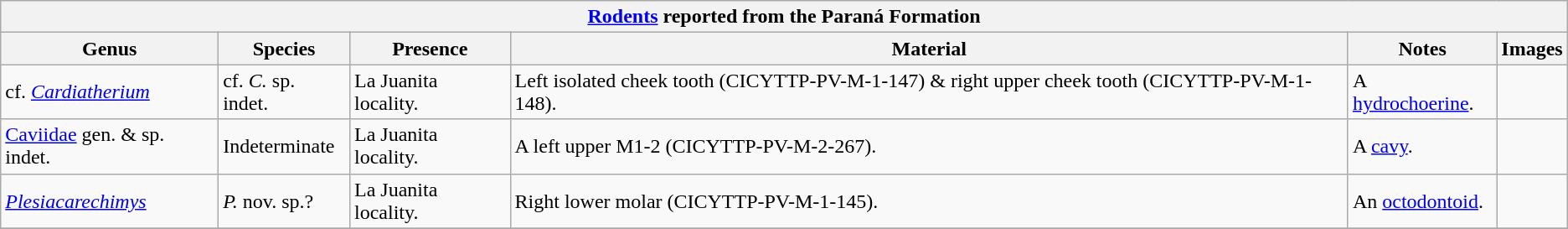<table class="wikitable" align="center">
<tr>
<th colspan="6" align="center"><strong><a href='#'>Rodents</a> reported from the Paraná Formation</strong></th>
</tr>
<tr>
<th>Genus</th>
<th>Species</th>
<th>Presence</th>
<th><strong>Material</strong></th>
<th>Notes</th>
<th>Images</th>
</tr>
<tr>
<td>cf. <em><a href='#'>Cardiatherium</a></em></td>
<td>cf. <em>C.</em> sp. indet.</td>
<td>La Juanita locality.</td>
<td>Left isolated cheek tooth (CICYTTP-PV-M-1-147) & right upper cheek tooth (CICYTTP-PV-M-1-148).</td>
<td>A <a href='#'>hydrochoerine</a>.</td>
<td></td>
</tr>
<tr>
<td><a href='#'>Caviidae</a> gen. & sp. indet.</td>
<td>Indeterminate</td>
<td>La Juanita locality.</td>
<td>A left upper M1-2 (CICYTTP-PV-M-2-267).</td>
<td>A <a href='#'>cavy</a>.</td>
<td></td>
</tr>
<tr>
<td><em><a href='#'>Plesiacarechimys</a></em></td>
<td><em>P.</em> nov. sp.?</td>
<td>La Juanita locality.</td>
<td>Right lower molar (CICYTTP-PV-M-1-145).</td>
<td>An <a href='#'>octodontoid</a>.</td>
<td></td>
</tr>
<tr>
</tr>
</table>
